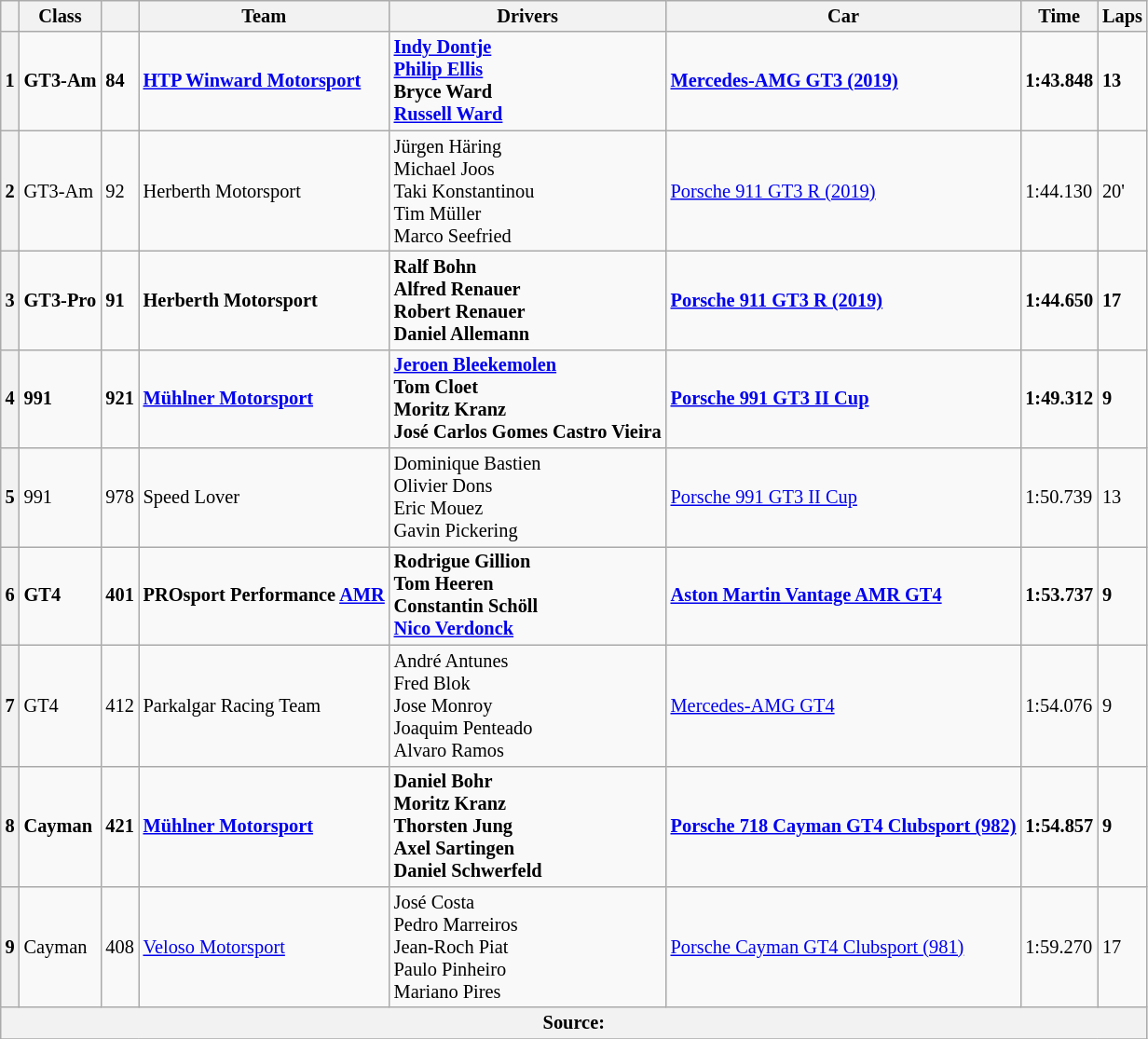<table class="wikitable" style="font-size: 85%;">
<tr>
<th></th>
<th>Class</th>
<th></th>
<th>Team</th>
<th>Drivers</th>
<th>Car</th>
<th>Time</th>
<th>Laps</th>
</tr>
<tr>
<th>1</th>
<td><strong>GT3-Am</strong></td>
<td><strong>84</strong></td>
<td> <strong><a href='#'>HTP Winward Motorsport</a></strong></td>
<td> <strong><a href='#'>Indy Dontje</a></strong><br> <strong><a href='#'>Philip Ellis</a></strong><br> <strong>Bryce Ward</strong><br> <strong><a href='#'>Russell Ward</a></strong></td>
<td><strong><a href='#'>Mercedes-AMG GT3 (2019)</a></strong></td>
<td><strong>1:43.848</strong></td>
<td><strong>13</strong></td>
</tr>
<tr>
<th>2</th>
<td>GT3-Am</td>
<td>92</td>
<td> Herberth Motorsport</td>
<td> Jürgen Häring<br> Michael Joos<br> Taki Konstantinou<br> Tim Müller<br> Marco Seefried</td>
<td><a href='#'>Porsche 911 GT3 R (2019)</a></td>
<td>1:44.130</td>
<td>20'</td>
</tr>
<tr>
<th>3</th>
<td><strong>GT3-Pro</strong></td>
<td><strong>91</strong></td>
<td><strong> Herberth Motorsport</strong></td>
<td><strong> Ralf Bohn<br> Alfred Renauer<br> Robert Renauer<br> Daniel Allemann</strong></td>
<td><strong><a href='#'>Porsche 911 GT3 R (2019)</a></strong></td>
<td><strong>1:44.650</strong></td>
<td><strong>17</strong></td>
</tr>
<tr>
<th>4</th>
<td><strong>991</strong></td>
<td><strong>921</strong></td>
<td> <strong><a href='#'>Mühlner Motorsport</a></strong></td>
<td> <strong><a href='#'>Jeroen Bleekemolen</a></strong><br> <strong>Tom Cloet</strong><br> <strong>Moritz Kranz</strong><br> <strong>José Carlos Gomes Castro Vieira</strong></td>
<td><strong><a href='#'>Porsche 991 GT3 II Cup</a></strong></td>
<td><strong>1:49.312</strong></td>
<td><strong>9</strong></td>
</tr>
<tr>
<th>5</th>
<td>991</td>
<td>978</td>
<td> Speed Lover</td>
<td> Dominique Bastien<br> Olivier Dons<br> Eric Mouez<br> Gavin Pickering</td>
<td><a href='#'>Porsche 991 GT3 II Cup</a></td>
<td>1:50.739</td>
<td>13</td>
</tr>
<tr>
<th>6</th>
<td><strong>GT4</strong></td>
<td><strong>401</strong></td>
<td> <strong>PROsport Performance <a href='#'>AMR</a></strong></td>
<td><strong> Rodrigue Gillion<br> Tom Heeren<br> Constantin Schöll<br> <a href='#'>Nico Verdonck</a></strong></td>
<td><strong><a href='#'>Aston Martin Vantage AMR GT4</a></strong></td>
<td><strong>1:53.737</strong></td>
<td><strong>9</strong></td>
</tr>
<tr>
<th>7</th>
<td>GT4</td>
<td>412</td>
<td> Parkalgar Racing Team</td>
<td> André Antunes<br> Fred Blok<br> Jose Monroy<br> Joaquim Penteado<br> Alvaro Ramos</td>
<td><a href='#'>Mercedes-AMG GT4</a></td>
<td>1:54.076</td>
<td>9</td>
</tr>
<tr>
<th>8</th>
<td><strong>Cayman</strong></td>
<td><strong>421</strong></td>
<td> <strong><a href='#'>Mühlner Motorsport</a></strong></td>
<td><strong> Daniel Bohr<br> Moritz Kranz<br> Thorsten Jung<br> Axel Sartingen<br> Daniel Schwerfeld</strong></td>
<td><strong><a href='#'>Porsche 718 Cayman GT4 Clubsport (982)</a></strong></td>
<td><strong>1:54.857</strong></td>
<td><strong>9</strong></td>
</tr>
<tr>
<th>9</th>
<td>Cayman</td>
<td>408</td>
<td> <a href='#'>Veloso Motorsport</a></td>
<td> José Costa<br> Pedro Marreiros<br> Jean-Roch Piat<br> Paulo Pinheiro<br> Mariano Pires</td>
<td><a href='#'>Porsche Cayman GT4 Clubsport (981)</a></td>
<td>1:59.270</td>
<td>17</td>
</tr>
<tr>
<th colspan=8>Source:</th>
</tr>
<tr>
</tr>
</table>
